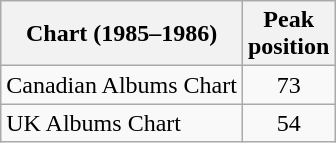<table class="wikitable">
<tr>
<th>Chart (1985–1986)</th>
<th>Peak<br>position</th>
</tr>
<tr>
<td align="left">Canadian Albums Chart</td>
<td style="text-align:center;">73</td>
</tr>
<tr>
<td align="left">UK Albums Chart</td>
<td style="text-align:center;">54</td>
</tr>
</table>
